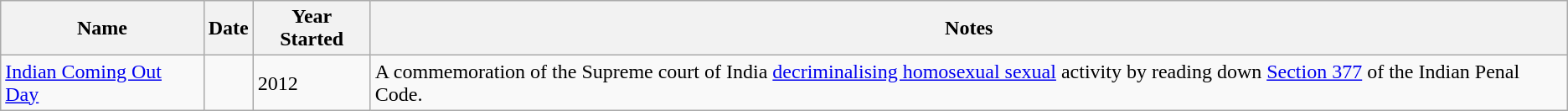<table class="wikitable sortable">
<tr>
<th>Name</th>
<th>Date</th>
<th>Year Started</th>
<th>Notes</th>
</tr>
<tr>
<td><a href='#'>Indian Coming Out Day</a></td>
<td></td>
<td>2012</td>
<td>A commemoration of the Supreme court of India <a href='#'>decriminalising homosexual sexual</a> activity by reading down <a href='#'>Section 377</a> of the Indian Penal Code. </td>
</tr>
</table>
